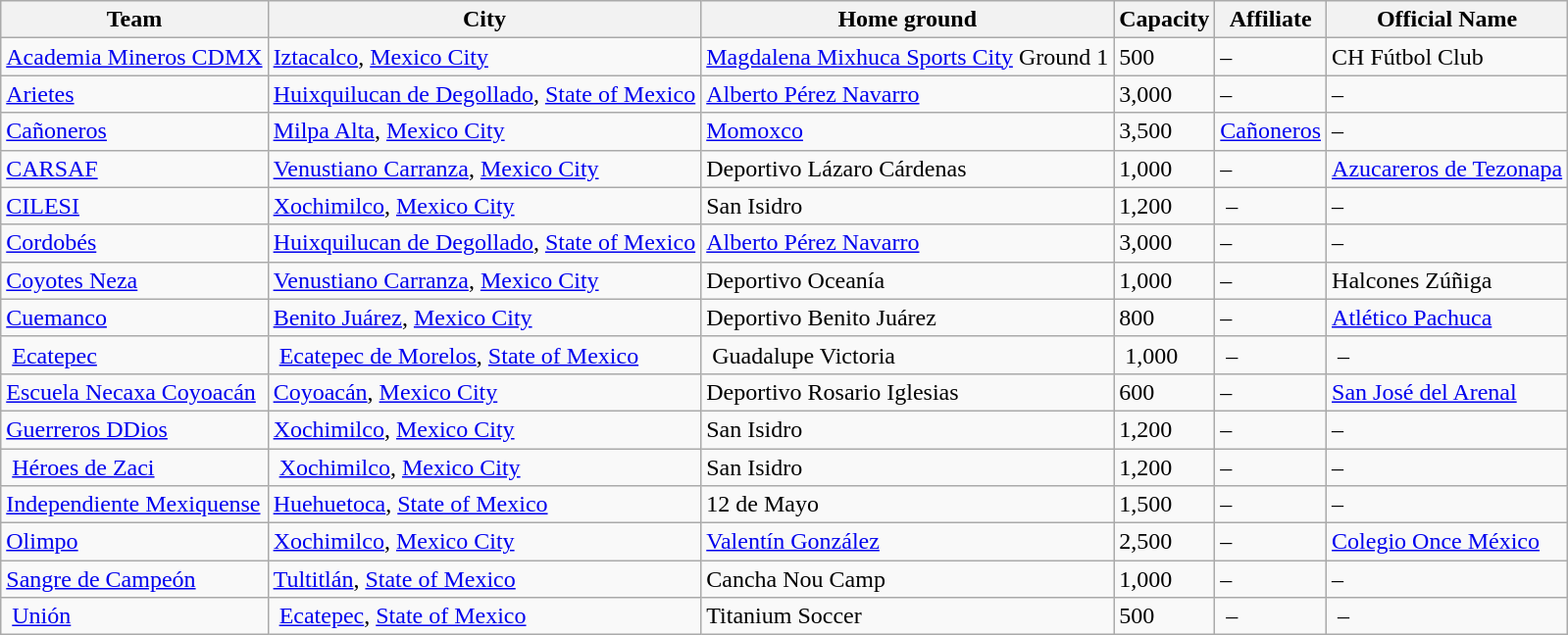<table class="wikitable sortable">
<tr>
<th>Team</th>
<th>City</th>
<th>Home ground</th>
<th>Capacity</th>
<th>Affiliate</th>
<th>Official Name</th>
</tr>
<tr>
<td><a href='#'>Academia Mineros CDMX</a></td>
<td><a href='#'>Iztacalco</a>, <a href='#'>Mexico City</a></td>
<td><a href='#'>Magdalena Mixhuca Sports City</a> Ground 1</td>
<td>500</td>
<td>–</td>
<td>CH Fútbol Club</td>
</tr>
<tr>
<td><a href='#'>Arietes</a></td>
<td><a href='#'>Huixquilucan de Degollado</a>, <a href='#'>State of Mexico</a></td>
<td><a href='#'>Alberto Pérez Navarro</a></td>
<td>3,000</td>
<td>–</td>
<td>–</td>
</tr>
<tr>
<td><a href='#'>Cañoneros</a></td>
<td><a href='#'>Milpa Alta</a>, <a href='#'>Mexico City</a></td>
<td><a href='#'>Momoxco</a></td>
<td>3,500</td>
<td><a href='#'>Cañoneros</a></td>
<td>–</td>
</tr>
<tr>
<td><a href='#'>CARSAF</a></td>
<td><a href='#'>Venustiano Carranza</a>, <a href='#'>Mexico City</a></td>
<td>Deportivo Lázaro Cárdenas</td>
<td>1,000</td>
<td>–</td>
<td><a href='#'>Azucareros de Tezonapa</a></td>
</tr>
<tr>
<td><a href='#'>CILESI</a></td>
<td><a href='#'>Xochimilco</a>, <a href='#'>Mexico City</a></td>
<td>San Isidro</td>
<td>1,200</td>
<td> –</td>
<td>–</td>
</tr>
<tr>
<td><a href='#'>Cordobés</a></td>
<td><a href='#'>Huixquilucan de Degollado</a>, <a href='#'>State of Mexico</a></td>
<td><a href='#'>Alberto Pérez Navarro</a></td>
<td>3,000</td>
<td>–</td>
<td>–</td>
</tr>
<tr>
<td><a href='#'>Coyotes Neza</a></td>
<td><a href='#'>Venustiano Carranza</a>, <a href='#'>Mexico City</a></td>
<td>Deportivo Oceanía</td>
<td>1,000</td>
<td>–</td>
<td>Halcones Zúñiga</td>
</tr>
<tr>
<td><a href='#'>Cuemanco</a></td>
<td><a href='#'>Benito Juárez</a>, <a href='#'>Mexico City</a></td>
<td>Deportivo Benito Juárez</td>
<td>800</td>
<td>–</td>
<td><a href='#'>Atlético Pachuca</a></td>
</tr>
<tr>
<td> <a href='#'>Ecatepec</a> </td>
<td> <a href='#'>Ecatepec de Morelos</a>, <a href='#'>State of Mexico</a> </td>
<td> Guadalupe Victoria </td>
<td> 1,000</td>
<td> – </td>
<td> –</td>
</tr>
<tr>
<td><a href='#'>Escuela Necaxa Coyoacán</a></td>
<td><a href='#'>Coyoacán</a>, <a href='#'>Mexico City</a></td>
<td>Deportivo Rosario Iglesias</td>
<td>600</td>
<td>–</td>
<td><a href='#'>San José del Arenal</a></td>
</tr>
<tr>
<td><a href='#'>Guerreros DDios</a></td>
<td><a href='#'>Xochimilco</a>, <a href='#'>Mexico City</a></td>
<td>San Isidro</td>
<td>1,200</td>
<td>–</td>
<td>–</td>
</tr>
<tr>
<td> <a href='#'>Héroes de Zaci</a> </td>
<td> <a href='#'>Xochimilco</a>, <a href='#'>Mexico City</a></td>
<td>San Isidro</td>
<td>1,200</td>
<td>–</td>
<td>–</td>
</tr>
<tr>
<td><a href='#'>Independiente Mexiquense</a></td>
<td><a href='#'>Huehuetoca</a>, <a href='#'>State of Mexico</a></td>
<td>12 de Mayo</td>
<td>1,500</td>
<td>–</td>
<td>–</td>
</tr>
<tr>
<td><a href='#'>Olimpo</a></td>
<td><a href='#'>Xochimilco</a>, <a href='#'>Mexico City</a></td>
<td><a href='#'>Valentín González</a></td>
<td>2,500</td>
<td>–</td>
<td><a href='#'>Colegio Once México</a></td>
</tr>
<tr>
<td><a href='#'>Sangre de Campeón</a></td>
<td><a href='#'>Tultitlán</a>, <a href='#'>State of Mexico</a></td>
<td>Cancha Nou Camp</td>
<td>1,000</td>
<td>–</td>
<td>–</td>
</tr>
<tr>
<td> <a href='#'>Unión</a> </td>
<td> <a href='#'>Ecatepec</a>, <a href='#'>State of Mexico</a> </td>
<td>Titanium Soccer </td>
<td>500</td>
<td> – </td>
<td> –</td>
</tr>
</table>
